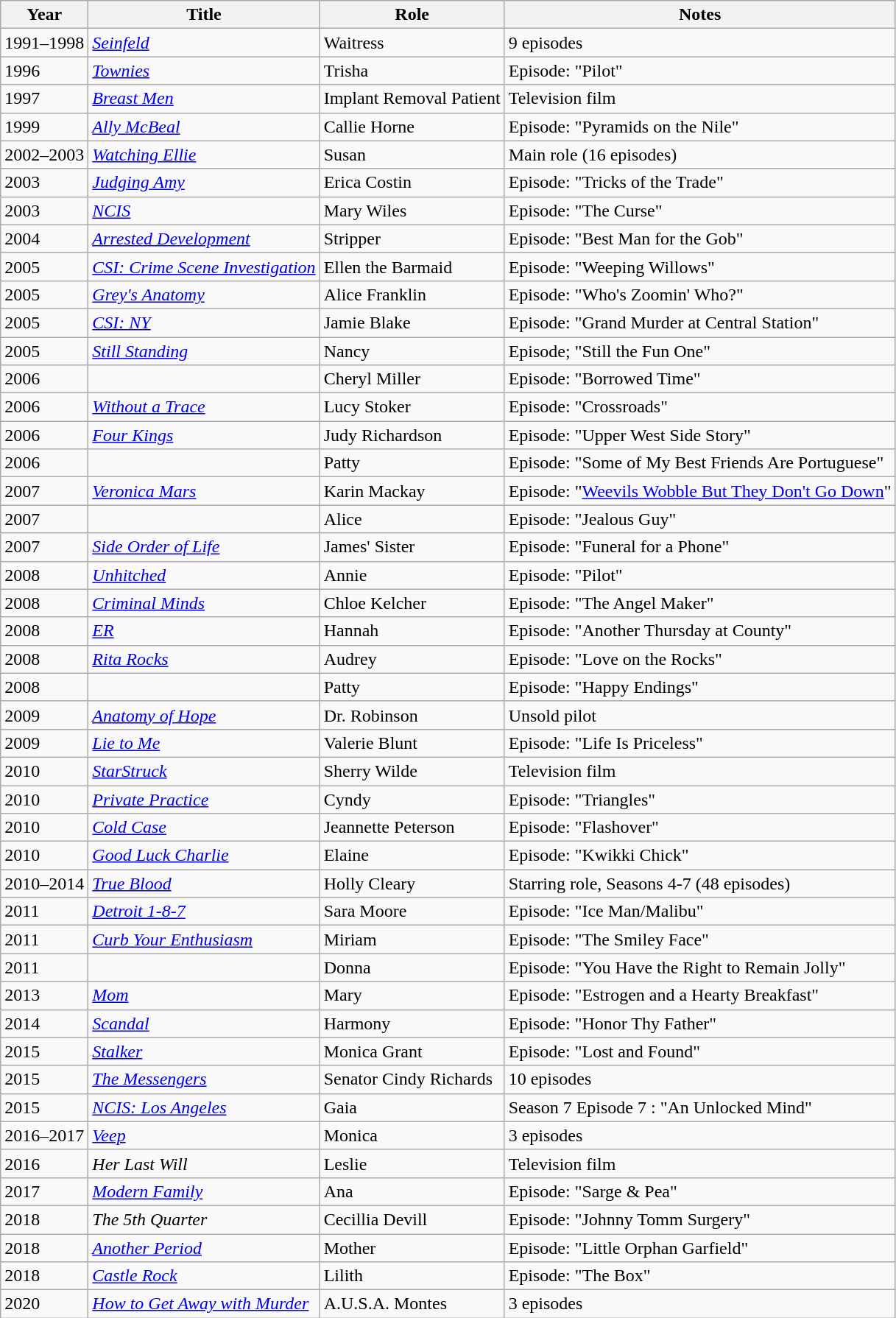<table class="wikitable sortable">
<tr>
<th>Year</th>
<th>Title</th>
<th>Role</th>
<th class="unsortable">Notes</th>
</tr>
<tr>
<td>1991–1998</td>
<td><em><a href='#'>Seinfeld</a></em></td>
<td>Waitress</td>
<td>9 episodes</td>
</tr>
<tr>
<td>1996</td>
<td><em><a href='#'>Townies</a></em></td>
<td>Trisha</td>
<td>Episode: "Pilot"</td>
</tr>
<tr>
<td>1997</td>
<td><em><a href='#'>Breast Men</a></em></td>
<td>Implant Removal Patient</td>
<td>Television film</td>
</tr>
<tr>
<td>1999</td>
<td><em><a href='#'>Ally McBeal</a></em></td>
<td>Callie Horne</td>
<td>Episode: "Pyramids on the Nile"</td>
</tr>
<tr>
<td>2002–2003</td>
<td><em><a href='#'>Watching Ellie</a></em></td>
<td>Susan</td>
<td>Main role (16 episodes)</td>
</tr>
<tr>
<td>2003</td>
<td><em><a href='#'>Judging Amy</a></em></td>
<td>Erica Costin</td>
<td>Episode: "Tricks of the Trade"</td>
</tr>
<tr>
<td>2003</td>
<td><em><a href='#'>NCIS</a></em></td>
<td>Mary Wiles</td>
<td>Episode: "The Curse"</td>
</tr>
<tr>
<td>2004</td>
<td><em><a href='#'>Arrested Development</a></em></td>
<td>Stripper</td>
<td>Episode: "Best Man for the Gob"</td>
</tr>
<tr>
<td>2005</td>
<td><em><a href='#'>CSI: Crime Scene Investigation</a></em></td>
<td>Ellen the Barmaid</td>
<td>Episode: "Weeping Willows"</td>
</tr>
<tr>
<td>2005</td>
<td><em><a href='#'>Grey's Anatomy</a></em></td>
<td>Alice Franklin</td>
<td>Episode: "Who's Zoomin' Who?"</td>
</tr>
<tr>
<td>2005</td>
<td><em><a href='#'>CSI: NY</a></em></td>
<td>Jamie Blake</td>
<td>Episode: "Grand Murder at Central Station"</td>
</tr>
<tr>
<td>2005</td>
<td><em><a href='#'>Still Standing</a></em></td>
<td>Nancy</td>
<td>Episode; "Still the Fun One"</td>
</tr>
<tr>
<td>2006</td>
<td><em></em></td>
<td>Cheryl Miller</td>
<td>Episode: "Borrowed Time"</td>
</tr>
<tr>
<td>2006</td>
<td><em><a href='#'>Without a Trace</a></em></td>
<td>Lucy Stoker</td>
<td>Episode: "Crossroads"</td>
</tr>
<tr>
<td>2006</td>
<td><em><a href='#'>Four Kings</a></em></td>
<td>Judy Richardson</td>
<td>Episode: "Upper West Side Story"</td>
</tr>
<tr>
<td>2006</td>
<td><em></em></td>
<td>Patty</td>
<td>Episode: "Some of My Best Friends Are Portuguese"</td>
</tr>
<tr>
<td>2007</td>
<td><em><a href='#'>Veronica Mars</a></em></td>
<td>Karin Mackay</td>
<td>Episode: "<a href='#'>Weevils Wobble But They Don't Go Down</a>"</td>
</tr>
<tr>
<td>2007</td>
<td><em></em></td>
<td>Alice</td>
<td>Episode: "Jealous Guy"</td>
</tr>
<tr>
<td>2007</td>
<td><em><a href='#'>Side Order of Life</a></em></td>
<td>James' Sister</td>
<td>Episode: "Funeral for a Phone"</td>
</tr>
<tr>
<td>2008</td>
<td><em><a href='#'>Unhitched</a></em></td>
<td>Annie</td>
<td>Episode: "Pilot"</td>
</tr>
<tr>
<td>2008</td>
<td><em><a href='#'>Criminal Minds</a></em></td>
<td>Chloe Kelcher</td>
<td>Episode: "The Angel Maker"</td>
</tr>
<tr>
<td>2008</td>
<td><em><a href='#'>ER</a></em></td>
<td>Hannah</td>
<td>Episode: "Another Thursday at County"</td>
</tr>
<tr>
<td>2008</td>
<td><em><a href='#'>Rita Rocks</a></em></td>
<td>Audrey</td>
<td>Episode: "Love on the Rocks"</td>
</tr>
<tr>
<td>2008</td>
<td><em></em></td>
<td>Patty</td>
<td>Episode: "Happy Endings"</td>
</tr>
<tr>
<td>2009</td>
<td><em><a href='#'>Anatomy of Hope</a></em></td>
<td>Dr. Robinson</td>
<td>Unsold pilot</td>
</tr>
<tr>
<td>2009</td>
<td><em><a href='#'>Lie to Me</a></em></td>
<td>Valerie Blunt</td>
<td>Episode: "Life Is Priceless"</td>
</tr>
<tr>
<td>2010</td>
<td><em><a href='#'>StarStruck</a></em></td>
<td>Sherry Wilde</td>
<td>Television film</td>
</tr>
<tr>
<td>2010</td>
<td><em><a href='#'>Private Practice</a></em></td>
<td>Cyndy</td>
<td>Episode: "Triangles"</td>
</tr>
<tr>
<td>2010</td>
<td><em><a href='#'>Cold Case</a></em></td>
<td>Jeannette Peterson</td>
<td>Episode: "Flashover"</td>
</tr>
<tr>
<td>2010</td>
<td><em><a href='#'>Good Luck Charlie</a></em></td>
<td>Elaine</td>
<td>Episode: "Kwikki Chick"</td>
</tr>
<tr>
<td>2010–2014</td>
<td><em><a href='#'>True Blood</a></em></td>
<td>Holly Cleary</td>
<td>Starring role, Seasons 4-7 (48 episodes)</td>
</tr>
<tr>
<td>2011</td>
<td><em><a href='#'>Detroit 1-8-7</a></em></td>
<td>Sara Moore</td>
<td>Episode: "Ice Man/Malibu"</td>
</tr>
<tr>
<td>2011</td>
<td><em><a href='#'>Curb Your Enthusiasm</a></em></td>
<td>Miriam</td>
<td>Episode: "The Smiley Face"</td>
</tr>
<tr>
<td>2011</td>
<td><em></em></td>
<td>Donna</td>
<td>Episode: "You Have the Right to Remain Jolly"</td>
</tr>
<tr>
<td>2013</td>
<td><em><a href='#'>Mom</a></em></td>
<td>Mary</td>
<td>Episode: "Estrogen and a Hearty Breakfast"</td>
</tr>
<tr>
<td>2014</td>
<td><em><a href='#'>Scandal</a></em></td>
<td>Harmony</td>
<td>Episode: "Honor Thy Father"</td>
</tr>
<tr>
<td>2015</td>
<td><em><a href='#'>Stalker</a></em></td>
<td>Monica Grant</td>
<td>Episode: "Lost and Found"</td>
</tr>
<tr>
<td>2015</td>
<td><em><a href='#'>The Messengers</a></em></td>
<td>Senator Cindy Richards</td>
<td>10 episodes</td>
</tr>
<tr>
<td>2015</td>
<td><em><a href='#'>NCIS: Los Angeles</a></em></td>
<td>Gaia</td>
<td>Season 7 Episode 7 : "An Unlocked Mind"</td>
</tr>
<tr>
<td>2016–2017</td>
<td><em><a href='#'>Veep</a></em></td>
<td>Monica</td>
<td>3 episodes</td>
</tr>
<tr>
<td>2016</td>
<td><em>Her Last Will</em></td>
<td>Leslie</td>
<td>Television film</td>
</tr>
<tr>
<td>2017</td>
<td><em><a href='#'>Modern Family</a></em></td>
<td>Ana</td>
<td>Episode: "Sarge & Pea"</td>
</tr>
<tr>
<td>2018</td>
<td><em>The 5th Quarter</em></td>
<td>Cecillia Devill</td>
<td>Episode: "Johnny Tomm Surgery"</td>
</tr>
<tr>
<td>2018</td>
<td><em><a href='#'>Another Period</a></em></td>
<td>Mother</td>
<td>Episode: "Little Orphan Garfield"</td>
</tr>
<tr>
<td>2018</td>
<td><em><a href='#'>Castle Rock</a></em></td>
<td>Lilith</td>
<td>Episode: "The Box"</td>
</tr>
<tr>
<td>2020</td>
<td><em><a href='#'>How to Get Away with Murder</a></em></td>
<td>A.U.S.A. Montes</td>
<td>3 episodes</td>
</tr>
</table>
